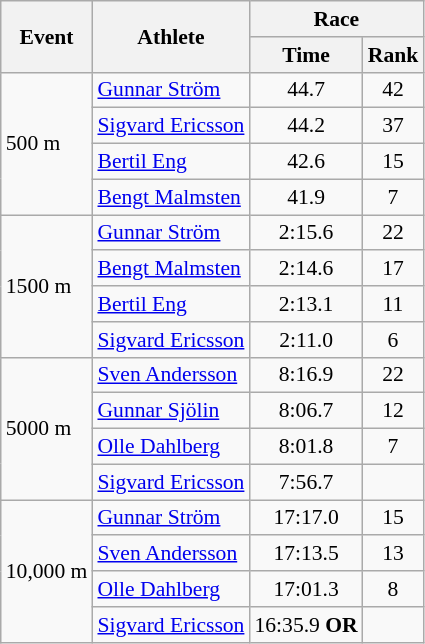<table class="wikitable" border="1" style="font-size:90%">
<tr>
<th rowspan=2>Event</th>
<th rowspan=2>Athlete</th>
<th colspan=2>Race</th>
</tr>
<tr>
<th>Time</th>
<th>Rank</th>
</tr>
<tr>
<td rowspan=4>500 m</td>
<td><a href='#'>Gunnar Ström</a></td>
<td align=center>44.7</td>
<td align=center>42</td>
</tr>
<tr>
<td><a href='#'>Sigvard Ericsson</a></td>
<td align=center>44.2</td>
<td align=center>37</td>
</tr>
<tr>
<td><a href='#'>Bertil Eng</a></td>
<td align=center>42.6</td>
<td align=center>15</td>
</tr>
<tr>
<td><a href='#'>Bengt Malmsten</a></td>
<td align=center>41.9</td>
<td align=center>7</td>
</tr>
<tr>
<td rowspan=4>1500 m</td>
<td><a href='#'>Gunnar Ström</a></td>
<td align=center>2:15.6</td>
<td align=center>22</td>
</tr>
<tr>
<td><a href='#'>Bengt Malmsten</a></td>
<td align=center>2:14.6</td>
<td align=center>17</td>
</tr>
<tr>
<td><a href='#'>Bertil Eng</a></td>
<td align=center>2:13.1</td>
<td align=center>11</td>
</tr>
<tr>
<td><a href='#'>Sigvard Ericsson</a></td>
<td align=center>2:11.0</td>
<td align=center>6</td>
</tr>
<tr>
<td rowspan=4>5000 m</td>
<td><a href='#'>Sven Andersson</a></td>
<td align=center>8:16.9</td>
<td align=center>22</td>
</tr>
<tr>
<td><a href='#'>Gunnar Sjölin</a></td>
<td align=center>8:06.7</td>
<td align=center>12</td>
</tr>
<tr>
<td><a href='#'>Olle Dahlberg</a></td>
<td align=center>8:01.8</td>
<td align=center>7</td>
</tr>
<tr>
<td><a href='#'>Sigvard Ericsson</a></td>
<td align=center>7:56.7</td>
<td align=center></td>
</tr>
<tr>
<td rowspan=4>10,000 m</td>
<td><a href='#'>Gunnar Ström</a></td>
<td align=center>17:17.0</td>
<td align=center>15</td>
</tr>
<tr>
<td><a href='#'>Sven Andersson</a></td>
<td align=center>17:13.5</td>
<td align=center>13</td>
</tr>
<tr>
<td><a href='#'>Olle Dahlberg</a></td>
<td align=center>17:01.3</td>
<td align=center>8</td>
</tr>
<tr>
<td><a href='#'>Sigvard Ericsson</a></td>
<td align=center>16:35.9 <strong>OR</strong></td>
<td align=center></td>
</tr>
</table>
